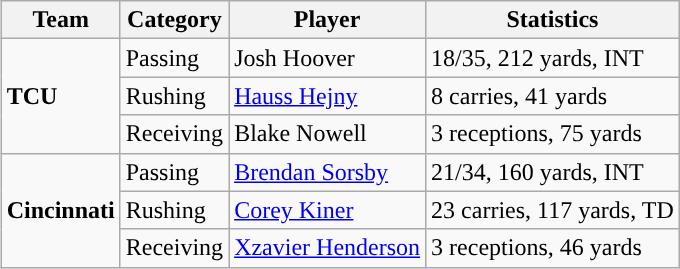<table class="wikitable" style="float: right;">
<tr>
<th>Team</th>
<th>Category</th>
<th>Player</th>
<th>Statistics</th>
</tr>
<tr>
<td rowspan=3><strong>TCU</strong></td>
<td>Passing</td>
<td>Josh Hoover</td>
<td>18/35, 212 yards, INT</td>
</tr>
<tr>
<td>Rushing</td>
<td><a href='#'>Hauss Hejny</a></td>
<td>8 carries, 41 yards</td>
</tr>
<tr>
<td>Receiving</td>
<td>Blake Nowell</td>
<td>3 receptions, 75 yards</td>
</tr>
<tr>
<td rowspan=3><strong>Cincinnati</strong></td>
<td>Passing</td>
<td><a href='#'>Brendan Sorsby</a></td>
<td>21/34, 160 yards, INT</td>
</tr>
<tr>
<td>Rushing</td>
<td><a href='#'>Corey Kiner</a></td>
<td>23 carries, 117 yards, TD</td>
</tr>
<tr>
<td>Receiving</td>
<td><a href='#'>Xzavier Henderson</a></td>
<td>3 receptions, 46 yards</td>
</tr>
</table>
